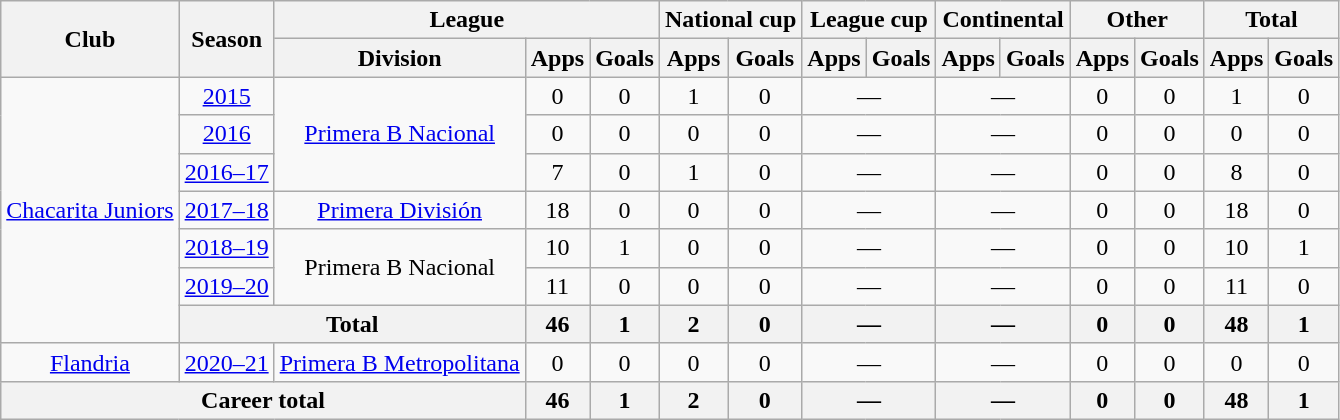<table class="wikitable" style="text-align:center">
<tr>
<th rowspan="2">Club</th>
<th rowspan="2">Season</th>
<th colspan="3">League</th>
<th colspan="2">National cup</th>
<th colspan="2">League cup</th>
<th colspan="2">Continental</th>
<th colspan="2">Other</th>
<th colspan="2">Total</th>
</tr>
<tr>
<th>Division</th>
<th>Apps</th>
<th>Goals</th>
<th>Apps</th>
<th>Goals</th>
<th>Apps</th>
<th>Goals</th>
<th>Apps</th>
<th>Goals</th>
<th>Apps</th>
<th>Goals</th>
<th>Apps</th>
<th>Goals</th>
</tr>
<tr>
<td rowspan="7"><a href='#'>Chacarita Juniors</a></td>
<td><a href='#'>2015</a></td>
<td rowspan="3"><a href='#'>Primera B Nacional</a></td>
<td>0</td>
<td>0</td>
<td>1</td>
<td>0</td>
<td colspan="2">—</td>
<td colspan="2">—</td>
<td>0</td>
<td>0</td>
<td>1</td>
<td>0</td>
</tr>
<tr>
<td><a href='#'>2016</a></td>
<td>0</td>
<td>0</td>
<td>0</td>
<td>0</td>
<td colspan="2">—</td>
<td colspan="2">—</td>
<td>0</td>
<td>0</td>
<td>0</td>
<td>0</td>
</tr>
<tr>
<td><a href='#'>2016–17</a></td>
<td>7</td>
<td>0</td>
<td>1</td>
<td>0</td>
<td colspan="2">—</td>
<td colspan="2">—</td>
<td>0</td>
<td>0</td>
<td>8</td>
<td>0</td>
</tr>
<tr>
<td><a href='#'>2017–18</a></td>
<td><a href='#'>Primera División</a></td>
<td>18</td>
<td>0</td>
<td>0</td>
<td>0</td>
<td colspan="2">—</td>
<td colspan="2">—</td>
<td>0</td>
<td>0</td>
<td>18</td>
<td>0</td>
</tr>
<tr>
<td><a href='#'>2018–19</a></td>
<td rowspan="2">Primera B Nacional</td>
<td>10</td>
<td>1</td>
<td>0</td>
<td>0</td>
<td colspan="2">—</td>
<td colspan="2">—</td>
<td>0</td>
<td>0</td>
<td>10</td>
<td>1</td>
</tr>
<tr>
<td><a href='#'>2019–20</a></td>
<td>11</td>
<td>0</td>
<td>0</td>
<td>0</td>
<td colspan="2">—</td>
<td colspan="2">—</td>
<td>0</td>
<td>0</td>
<td>11</td>
<td>0</td>
</tr>
<tr>
<th colspan="2">Total</th>
<th>46</th>
<th>1</th>
<th>2</th>
<th>0</th>
<th colspan="2">—</th>
<th colspan="2">—</th>
<th>0</th>
<th>0</th>
<th>48</th>
<th>1</th>
</tr>
<tr>
<td><a href='#'>Flandria</a></td>
<td><a href='#'>2020–21</a></td>
<td><a href='#'>Primera B Metropolitana</a></td>
<td>0</td>
<td>0</td>
<td>0</td>
<td>0</td>
<td colspan="2">—</td>
<td colspan="2">—</td>
<td>0</td>
<td>0</td>
<td>0</td>
<td>0</td>
</tr>
<tr>
<th colspan="3">Career total</th>
<th>46</th>
<th>1</th>
<th>2</th>
<th>0</th>
<th colspan="2">—</th>
<th colspan="2">—</th>
<th>0</th>
<th>0</th>
<th>48</th>
<th>1</th>
</tr>
</table>
